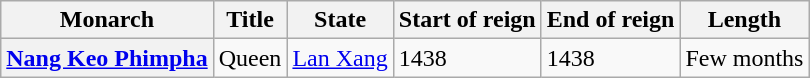<table class="wikitable sortable">
<tr>
<th>Monarch</th>
<th>Title</th>
<th>State</th>
<th>Start of reign</th>
<th>End of reign</th>
<th>Length</th>
</tr>
<tr>
<th><a href='#'>Nang Keo Phimpha</a></th>
<td>Queen</td>
<td><a href='#'>Lan Xang</a></td>
<td>1438</td>
<td>1438</td>
<td>Few months</td>
</tr>
</table>
